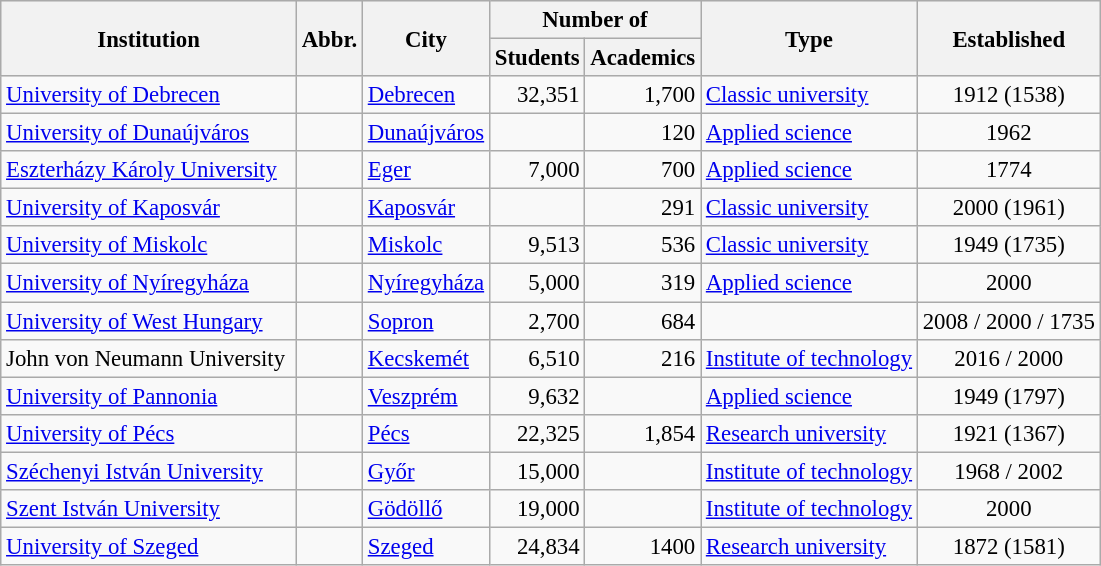<table class="wikitable sortable" style="text-align: left; font-size:95%;">
<tr bgcolor="#efefef">
<th rowspan=2 width="190">Institution</th>
<th rowspan="2">Abbr.</th>
<th rowspan="2">City</th>
<th colspan="2">Number of</th>
<th rowspan="2">Type</th>
<th rowspan="2">Established</th>
</tr>
<tr>
<th>Students</th>
<th>Academics</th>
</tr>
<tr>
<td><a href='#'>University of Debrecen</a></td>
<td align="center"></td>
<td><a href='#'>Debrecen</a></td>
<td align="right">32,351</td>
<td align="right">1,700</td>
<td><a href='#'>Classic university</a></td>
<td align="center">1912 (1538)</td>
</tr>
<tr>
<td><a href='#'>University of Dunaújváros</a></td>
<td align="center"></td>
<td><a href='#'>Dunaújváros</a></td>
<td align="right"></td>
<td align="right">120</td>
<td><a href='#'>Applied science</a></td>
<td align="center">1962</td>
</tr>
<tr>
<td><a href='#'>Eszterházy Károly University</a></td>
<td align="center"></td>
<td><a href='#'>Eger</a></td>
<td align="right">7,000</td>
<td align="right">700</td>
<td><a href='#'>Applied science</a></td>
<td align="center">1774</td>
</tr>
<tr>
<td><a href='#'>University of Kaposvár</a></td>
<td align="center"></td>
<td><a href='#'>Kaposvár</a></td>
<td align="right"></td>
<td align="right">291</td>
<td><a href='#'>Classic university</a></td>
<td align="center">2000 (1961)</td>
</tr>
<tr>
<td><a href='#'>University of Miskolc</a></td>
<td align="center"></td>
<td><a href='#'>Miskolc</a></td>
<td align="right">9,513</td>
<td align="right">536</td>
<td><a href='#'>Classic university</a></td>
<td align="center">1949 (1735)</td>
</tr>
<tr>
<td><a href='#'>University of Nyíregyháza</a></td>
<td align="center"></td>
<td><a href='#'>Nyíregyháza</a></td>
<td align="right">5,000</td>
<td align="right">319</td>
<td><a href='#'>Applied science</a></td>
<td align="center">2000</td>
</tr>
<tr>
<td><a href='#'>University of West Hungary</a></td>
<td align="center"></td>
<td><a href='#'>Sopron</a></td>
<td align="right">2,700</td>
<td align="right">684</td>
<td></td>
<td align="center">2008 / 2000 / 1735</td>
</tr>
<tr>
<td>John von Neumann University</td>
<td align="center"></td>
<td><a href='#'>Kecskemét</a></td>
<td align="right">6,510</td>
<td align="right">216</td>
<td><a href='#'>Institute of technology</a></td>
<td align="center">2016 / 2000</td>
</tr>
<tr>
<td><a href='#'>University of Pannonia</a></td>
<td align="center"></td>
<td><a href='#'>Veszprém</a></td>
<td align="right">9,632</td>
<td align="right"></td>
<td><a href='#'>Applied science</a></td>
<td align="center">1949 (1797)</td>
</tr>
<tr>
<td><a href='#'>University of Pécs</a></td>
<td align="center"></td>
<td><a href='#'>Pécs</a></td>
<td align="right">22,325</td>
<td align="right">1,854</td>
<td><a href='#'>Research university</a></td>
<td align="center">1921 (1367)</td>
</tr>
<tr>
<td><a href='#'>Széchenyi István University</a></td>
<td align="center"></td>
<td><a href='#'>Győr</a></td>
<td align="right">15,000</td>
<td align="right"></td>
<td><a href='#'>Institute of technology</a></td>
<td align="center">1968 / 2002</td>
</tr>
<tr>
<td><a href='#'>Szent István University</a></td>
<td align="center"></td>
<td><a href='#'>Gödöllő</a></td>
<td align="right">19,000</td>
<td align="right"></td>
<td><a href='#'>Institute of technology</a></td>
<td align="center">2000</td>
</tr>
<tr>
<td><a href='#'>University of Szeged</a></td>
<td align="center"></td>
<td><a href='#'>Szeged</a></td>
<td align="right">24,834</td>
<td align="right">1400</td>
<td><a href='#'>Research university</a></td>
<td align="center">1872 (1581)</td>
</tr>
</table>
